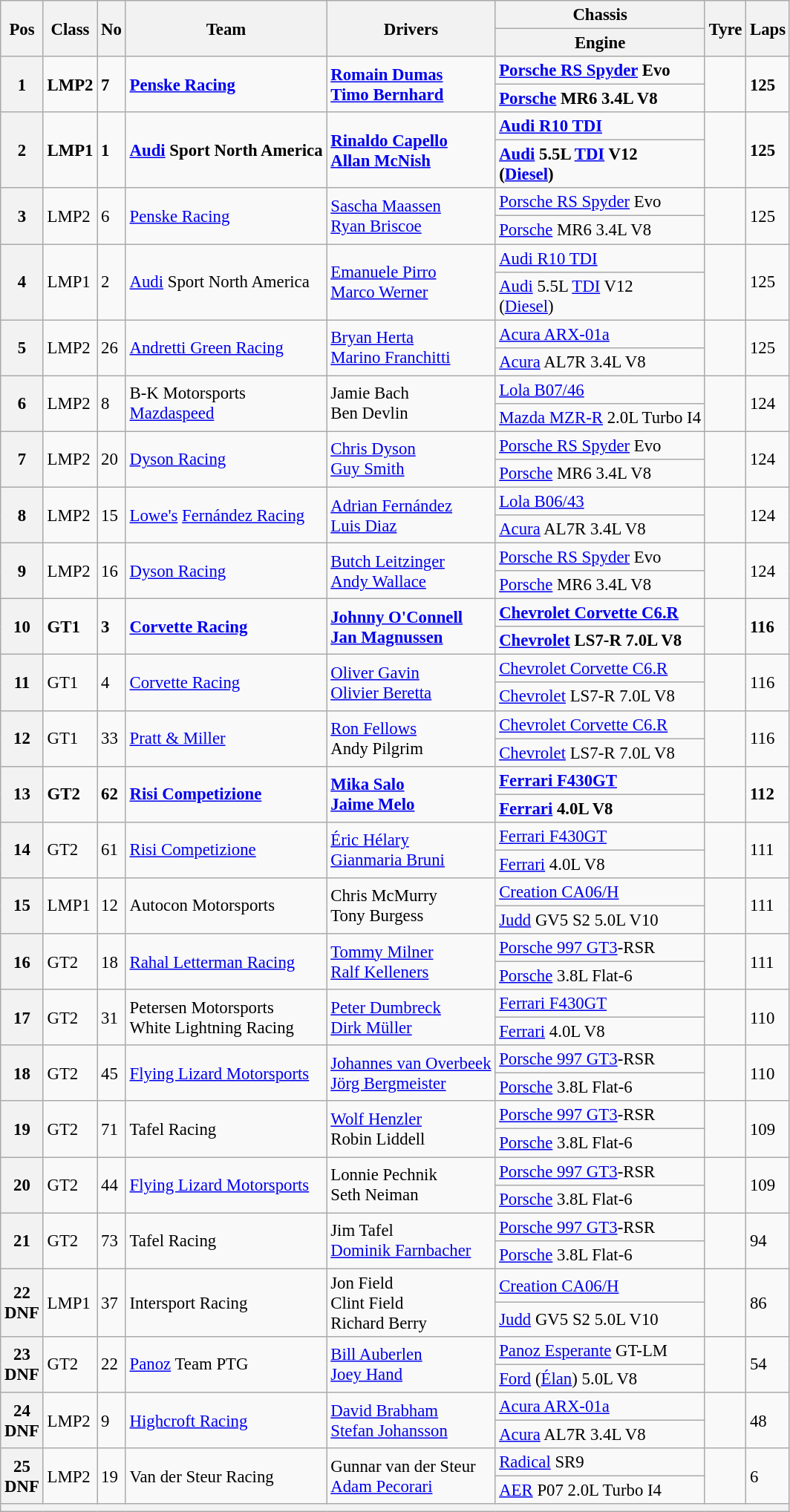<table class="wikitable" style="font-size: 95%;">
<tr>
<th rowspan=2>Pos</th>
<th rowspan=2>Class</th>
<th rowspan=2>No</th>
<th rowspan=2>Team</th>
<th rowspan=2>Drivers</th>
<th>Chassis</th>
<th rowspan=2>Tyre</th>
<th rowspan=2>Laps</th>
</tr>
<tr>
<th>Engine</th>
</tr>
<tr style="font-weight:bold">
<th rowspan=2>1</th>
<td rowspan=2>LMP2</td>
<td rowspan=2>7</td>
<td rowspan=2> <a href='#'>Penske Racing</a></td>
<td rowspan=2> <a href='#'>Romain Dumas</a><br> <a href='#'>Timo Bernhard</a></td>
<td><a href='#'>Porsche RS Spyder</a> Evo</td>
<td rowspan=2></td>
<td rowspan=2>125</td>
</tr>
<tr style="font-weight:bold">
<td><a href='#'>Porsche</a> MR6 3.4L V8</td>
</tr>
<tr style="font-weight:bold">
<th rowspan=2>2</th>
<td rowspan=2>LMP1</td>
<td rowspan=2>1</td>
<td rowspan=2> <a href='#'>Audi</a> Sport North America</td>
<td rowspan=2> <a href='#'>Rinaldo Capello</a><br> <a href='#'>Allan McNish</a></td>
<td><a href='#'>Audi R10 TDI</a></td>
<td rowspan=2></td>
<td rowspan=2>125</td>
</tr>
<tr style="font-weight:bold">
<td><a href='#'>Audi</a> 5.5L <a href='#'>TDI</a> V12<br>(<a href='#'>Diesel</a>)</td>
</tr>
<tr>
<th rowspan=2>3</th>
<td rowspan=2>LMP2</td>
<td rowspan=2>6</td>
<td rowspan=2> <a href='#'>Penske Racing</a></td>
<td rowspan=2> <a href='#'>Sascha Maassen</a><br> <a href='#'>Ryan Briscoe</a></td>
<td><a href='#'>Porsche RS Spyder</a> Evo</td>
<td rowspan=2></td>
<td rowspan=2>125</td>
</tr>
<tr>
<td><a href='#'>Porsche</a> MR6 3.4L V8</td>
</tr>
<tr>
<th rowspan=2>4</th>
<td rowspan=2>LMP1</td>
<td rowspan=2>2</td>
<td rowspan=2> <a href='#'>Audi</a> Sport North America</td>
<td rowspan=2> <a href='#'>Emanuele Pirro</a><br> <a href='#'>Marco Werner</a></td>
<td><a href='#'>Audi R10 TDI</a></td>
<td rowspan=2></td>
<td rowspan=2>125</td>
</tr>
<tr>
<td><a href='#'>Audi</a> 5.5L <a href='#'>TDI</a> V12<br>(<a href='#'>Diesel</a>)</td>
</tr>
<tr>
<th rowspan=2>5</th>
<td rowspan=2>LMP2</td>
<td rowspan=2>26</td>
<td rowspan=2> <a href='#'>Andretti Green Racing</a></td>
<td rowspan=2> <a href='#'>Bryan Herta</a><br> <a href='#'>Marino Franchitti</a></td>
<td><a href='#'>Acura ARX-01a</a></td>
<td rowspan=2></td>
<td rowspan=2>125</td>
</tr>
<tr>
<td><a href='#'>Acura</a> AL7R 3.4L V8</td>
</tr>
<tr>
<th rowspan=2>6</th>
<td rowspan=2>LMP2</td>
<td rowspan=2>8</td>
<td rowspan=2> B-K Motorsports<br> <a href='#'>Mazdaspeed</a></td>
<td rowspan=2> Jamie Bach<br> Ben Devlin</td>
<td><a href='#'>Lola B07/46</a></td>
<td rowspan=2></td>
<td rowspan=2>124</td>
</tr>
<tr>
<td><a href='#'>Mazda MZR-R</a> 2.0L Turbo I4</td>
</tr>
<tr>
<th rowspan=2>7</th>
<td rowspan=2>LMP2</td>
<td rowspan=2>20</td>
<td rowspan=2> <a href='#'>Dyson Racing</a></td>
<td rowspan=2> <a href='#'>Chris Dyson</a><br> <a href='#'>Guy Smith</a></td>
<td><a href='#'>Porsche RS Spyder</a> Evo</td>
<td rowspan=2></td>
<td rowspan=2>124</td>
</tr>
<tr>
<td><a href='#'>Porsche</a> MR6 3.4L V8</td>
</tr>
<tr>
<th rowspan=2>8</th>
<td rowspan=2>LMP2</td>
<td rowspan=2>15</td>
<td rowspan=2> <a href='#'>Lowe's</a> <a href='#'>Fernández Racing</a></td>
<td rowspan=2> <a href='#'>Adrian Fernández</a><br> <a href='#'>Luis Diaz</a></td>
<td><a href='#'>Lola B06/43</a></td>
<td rowspan=2></td>
<td rowspan=2>124</td>
</tr>
<tr>
<td><a href='#'>Acura</a> AL7R 3.4L V8</td>
</tr>
<tr>
<th rowspan=2>9</th>
<td rowspan=2>LMP2</td>
<td rowspan=2>16</td>
<td rowspan=2> <a href='#'>Dyson Racing</a></td>
<td rowspan=2> <a href='#'>Butch Leitzinger</a><br> <a href='#'>Andy Wallace</a></td>
<td><a href='#'>Porsche RS Spyder</a> Evo</td>
<td rowspan=2></td>
<td rowspan=2>124</td>
</tr>
<tr>
<td><a href='#'>Porsche</a> MR6 3.4L V8</td>
</tr>
<tr style="font-weight:bold">
<th rowspan=2>10</th>
<td rowspan=2>GT1</td>
<td rowspan=2>3</td>
<td rowspan=2> <a href='#'>Corvette Racing</a></td>
<td rowspan=2> <a href='#'>Johnny O'Connell</a><br> <a href='#'>Jan Magnussen</a></td>
<td><a href='#'>Chevrolet Corvette C6.R</a></td>
<td rowspan=2></td>
<td rowspan=2>116</td>
</tr>
<tr style="font-weight:bold">
<td><a href='#'>Chevrolet</a> LS7-R 7.0L V8</td>
</tr>
<tr>
<th rowspan=2>11</th>
<td rowspan=2>GT1</td>
<td rowspan=2>4</td>
<td rowspan=2> <a href='#'>Corvette Racing</a></td>
<td rowspan=2> <a href='#'>Oliver Gavin</a><br> <a href='#'>Olivier Beretta</a></td>
<td><a href='#'>Chevrolet Corvette C6.R</a></td>
<td rowspan=2></td>
<td rowspan=2>116</td>
</tr>
<tr>
<td><a href='#'>Chevrolet</a> LS7-R 7.0L V8</td>
</tr>
<tr>
<th rowspan=2>12</th>
<td rowspan=2>GT1</td>
<td rowspan=2>33</td>
<td rowspan=2> <a href='#'>Pratt & Miller</a></td>
<td rowspan=2> <a href='#'>Ron Fellows</a><br> Andy Pilgrim</td>
<td><a href='#'>Chevrolet Corvette C6.R</a></td>
<td rowspan=2></td>
<td rowspan=2>116</td>
</tr>
<tr>
<td><a href='#'>Chevrolet</a> LS7-R 7.0L V8</td>
</tr>
<tr style="font-weight:bold">
<th rowspan=2>13</th>
<td rowspan=2>GT2</td>
<td rowspan=2>62</td>
<td rowspan=2> <a href='#'>Risi Competizione</a></td>
<td rowspan=2> <a href='#'>Mika Salo</a><br> <a href='#'>Jaime Melo</a></td>
<td><a href='#'>Ferrari F430GT</a></td>
<td rowspan=2></td>
<td rowspan=2>112</td>
</tr>
<tr style="font-weight:bold">
<td><a href='#'>Ferrari</a> 4.0L V8</td>
</tr>
<tr>
<th rowspan=2>14</th>
<td rowspan=2>GT2</td>
<td rowspan=2>61</td>
<td rowspan=2> <a href='#'>Risi Competizione</a></td>
<td rowspan=2> <a href='#'>Éric Hélary</a><br> <a href='#'>Gianmaria Bruni</a></td>
<td><a href='#'>Ferrari F430GT</a></td>
<td rowspan=2></td>
<td rowspan=2>111</td>
</tr>
<tr>
<td><a href='#'>Ferrari</a> 4.0L V8</td>
</tr>
<tr>
<th rowspan=2>15</th>
<td rowspan=2>LMP1</td>
<td rowspan=2>12</td>
<td rowspan=2> Autocon Motorsports</td>
<td rowspan=2> Chris McMurry<br> Tony Burgess</td>
<td><a href='#'>Creation CA06/H</a></td>
<td rowspan=2></td>
<td rowspan=2>111</td>
</tr>
<tr>
<td><a href='#'>Judd</a> GV5 S2 5.0L V10</td>
</tr>
<tr>
<th rowspan=2>16</th>
<td rowspan=2>GT2</td>
<td rowspan=2>18</td>
<td rowspan=2> <a href='#'>Rahal Letterman Racing</a></td>
<td rowspan=2> <a href='#'>Tommy Milner</a><br> <a href='#'>Ralf Kelleners</a></td>
<td><a href='#'>Porsche 997 GT3</a>-RSR</td>
<td rowspan=2></td>
<td rowspan=2>111</td>
</tr>
<tr>
<td><a href='#'>Porsche</a> 3.8L Flat-6</td>
</tr>
<tr>
<th rowspan=2>17</th>
<td rowspan=2>GT2</td>
<td rowspan=2>31</td>
<td rowspan=2> Petersen Motorsports<br> White Lightning Racing</td>
<td rowspan=2> <a href='#'>Peter Dumbreck</a><br> <a href='#'>Dirk Müller</a></td>
<td><a href='#'>Ferrari F430GT</a></td>
<td rowspan=2></td>
<td rowspan=2>110</td>
</tr>
<tr>
<td><a href='#'>Ferrari</a> 4.0L V8</td>
</tr>
<tr>
<th rowspan=2>18</th>
<td rowspan=2>GT2</td>
<td rowspan=2>45</td>
<td rowspan=2> <a href='#'>Flying Lizard Motorsports</a></td>
<td rowspan=2> <a href='#'>Johannes van Overbeek</a><br> <a href='#'>Jörg Bergmeister</a></td>
<td><a href='#'>Porsche 997 GT3</a>-RSR</td>
<td rowspan=2></td>
<td rowspan=2>110</td>
</tr>
<tr>
<td><a href='#'>Porsche</a> 3.8L Flat-6</td>
</tr>
<tr>
<th rowspan=2>19</th>
<td rowspan=2>GT2</td>
<td rowspan=2>71</td>
<td rowspan=2> Tafel Racing</td>
<td rowspan=2> <a href='#'>Wolf Henzler</a><br> Robin Liddell</td>
<td><a href='#'>Porsche 997 GT3</a>-RSR</td>
<td rowspan=2></td>
<td rowspan=2>109</td>
</tr>
<tr>
<td><a href='#'>Porsche</a> 3.8L Flat-6</td>
</tr>
<tr>
<th rowspan=2>20</th>
<td rowspan=2>GT2</td>
<td rowspan=2>44</td>
<td rowspan=2> <a href='#'>Flying Lizard Motorsports</a></td>
<td rowspan=2> Lonnie Pechnik<br> Seth Neiman</td>
<td><a href='#'>Porsche 997 GT3</a>-RSR</td>
<td rowspan=2></td>
<td rowspan=2>109</td>
</tr>
<tr>
<td><a href='#'>Porsche</a> 3.8L Flat-6</td>
</tr>
<tr>
<th rowspan=2>21</th>
<td rowspan=2>GT2</td>
<td rowspan=2>73</td>
<td rowspan=2> Tafel Racing</td>
<td rowspan=2> Jim Tafel<br> <a href='#'>Dominik Farnbacher</a></td>
<td><a href='#'>Porsche 997 GT3</a>-RSR</td>
<td rowspan=2></td>
<td rowspan=2>94</td>
</tr>
<tr>
<td><a href='#'>Porsche</a> 3.8L Flat-6</td>
</tr>
<tr>
<th rowspan=2>22<br>DNF</th>
<td rowspan=2>LMP1</td>
<td rowspan=2>37</td>
<td rowspan=2> Intersport Racing</td>
<td rowspan=2> Jon Field<br> Clint Field<br> Richard Berry</td>
<td><a href='#'>Creation CA06/H</a></td>
<td rowspan=2></td>
<td rowspan=2>86</td>
</tr>
<tr>
<td><a href='#'>Judd</a> GV5 S2 5.0L V10</td>
</tr>
<tr>
<th rowspan=2>23<br>DNF</th>
<td rowspan=2>GT2</td>
<td rowspan=2>22</td>
<td rowspan=2> <a href='#'>Panoz</a> Team PTG</td>
<td rowspan=2> <a href='#'>Bill Auberlen</a><br> <a href='#'>Joey Hand</a></td>
<td><a href='#'>Panoz Esperante</a> GT-LM</td>
<td rowspan=2></td>
<td rowspan=2>54</td>
</tr>
<tr>
<td><a href='#'>Ford</a> (<a href='#'>Élan</a>) 5.0L V8</td>
</tr>
<tr>
<th rowspan=2>24<br>DNF</th>
<td rowspan=2>LMP2</td>
<td rowspan=2>9</td>
<td rowspan=2> <a href='#'>Highcroft Racing</a></td>
<td rowspan=2> <a href='#'>David Brabham</a><br> <a href='#'>Stefan Johansson</a></td>
<td><a href='#'>Acura ARX-01a</a></td>
<td rowspan=2></td>
<td rowspan=2>48</td>
</tr>
<tr>
<td><a href='#'>Acura</a> AL7R 3.4L V8</td>
</tr>
<tr>
<th rowspan=2>25<br>DNF</th>
<td rowspan=2>LMP2</td>
<td rowspan=2>19</td>
<td rowspan=2> Van der Steur Racing</td>
<td rowspan=2> Gunnar van der Steur<br> <a href='#'>Adam Pecorari</a></td>
<td><a href='#'>Radical</a> SR9</td>
<td rowspan=2></td>
<td rowspan=2>6</td>
</tr>
<tr>
<td><a href='#'>AER</a> P07 2.0L Turbo I4</td>
</tr>
<tr>
<th colspan=8> </th>
</tr>
</table>
